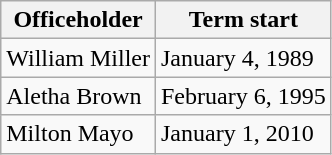<table class="wikitable sortable">
<tr style="vertical-align:bottom;">
<th>Officeholder</th>
<th>Term start</th>
</tr>
<tr>
<td>William Miller</td>
<td>January 4, 1989</td>
</tr>
<tr>
<td>Aletha Brown</td>
<td>February 6, 1995<br></td>
</tr>
<tr>
<td>Milton Mayo</td>
<td>January 1, 2010<br></td>
</tr>
</table>
